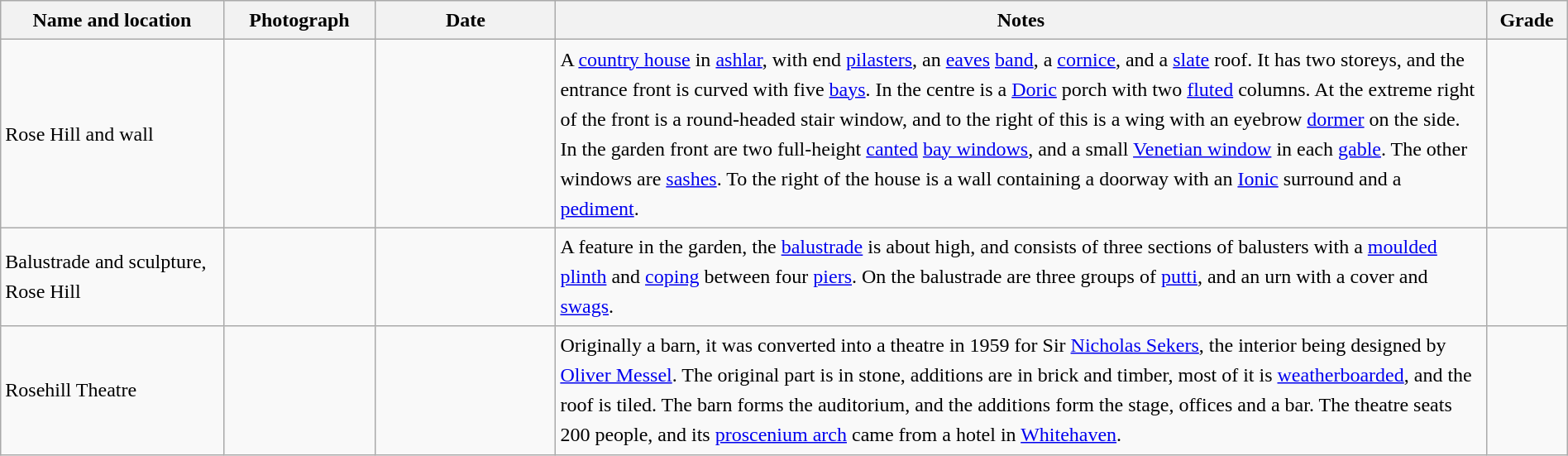<table class="wikitable sortable plainrowheaders" style="width:100%; border:0; text-align:left; line-height:150%;">
<tr>
<th scope="col"  style="width:150px">Name and location</th>
<th scope="col"  style="width:100px" class="unsortable">Photograph</th>
<th scope="col"  style="width:120px">Date</th>
<th scope="col"  style="width:650px" class="unsortable">Notes</th>
<th scope="col"  style="width:50px">Grade</th>
</tr>
<tr>
<td>Rose Hill and wall<br><small></small></td>
<td></td>
<td align="center"></td>
<td>A <a href='#'>country house</a> in <a href='#'>ashlar</a>, with end <a href='#'>pilasters</a>, an <a href='#'>eaves</a> <a href='#'>band</a>, a <a href='#'>cornice</a>, and a <a href='#'>slate</a> roof.  It has two storeys, and the entrance front is curved with five <a href='#'>bays</a>.  In the centre is a <a href='#'>Doric</a> porch with two <a href='#'>fluted</a> columns.  At the extreme right of the front is a round-headed stair window, and to the right of this is a wing with an eyebrow <a href='#'>dormer</a> on the side.  In the garden front are two full-height <a href='#'>canted</a> <a href='#'>bay windows</a>, and a small <a href='#'>Venetian window</a> in each <a href='#'>gable</a>.  The other windows are <a href='#'>sashes</a>.  To the right of the house is a wall containing a doorway with an <a href='#'>Ionic</a> surround and a <a href='#'>pediment</a>.</td>
<td align="center" ></td>
</tr>
<tr>
<td>Balustrade and sculpture, Rose Hill<br><small></small></td>
<td></td>
<td align="center"></td>
<td>A feature in the garden, the <a href='#'>balustrade</a> is about  high, and consists of three sections of balusters with a <a href='#'>moulded</a> <a href='#'>plinth</a> and <a href='#'>coping</a> between four <a href='#'>piers</a>.  On the balustrade are three groups of <a href='#'>putti</a>, and an urn with a cover and <a href='#'>swags</a>.</td>
<td align="center" ></td>
</tr>
<tr>
<td>Rosehill Theatre<br><small></small></td>
<td></td>
<td align="center"></td>
<td>Originally a barn, it was converted into a theatre in 1959 for Sir <a href='#'>Nicholas Sekers</a>, the interior being designed by <a href='#'>Oliver Messel</a>.  The original part is in stone, additions are in brick and timber, most of it is <a href='#'>weatherboarded</a>, and the roof is tiled.  The barn forms the auditorium, and the additions form the stage, offices and a bar.  The theatre seats 200 people, and its <a href='#'>proscenium arch</a> came from a hotel in <a href='#'>Whitehaven</a>.</td>
<td align="center" ></td>
</tr>
<tr>
</tr>
</table>
